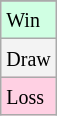<table class="wikitable">
<tr>
</tr>
<tr bgcolor = "#d0ffe3">
<td><small>Win</small></td>
</tr>
<tr bgcolor = "#f3f3f3">
<td><small>Draw</small></td>
</tr>
<tr bgcolor = "#ffd0e3">
<td><small>Loss</small></td>
</tr>
</table>
